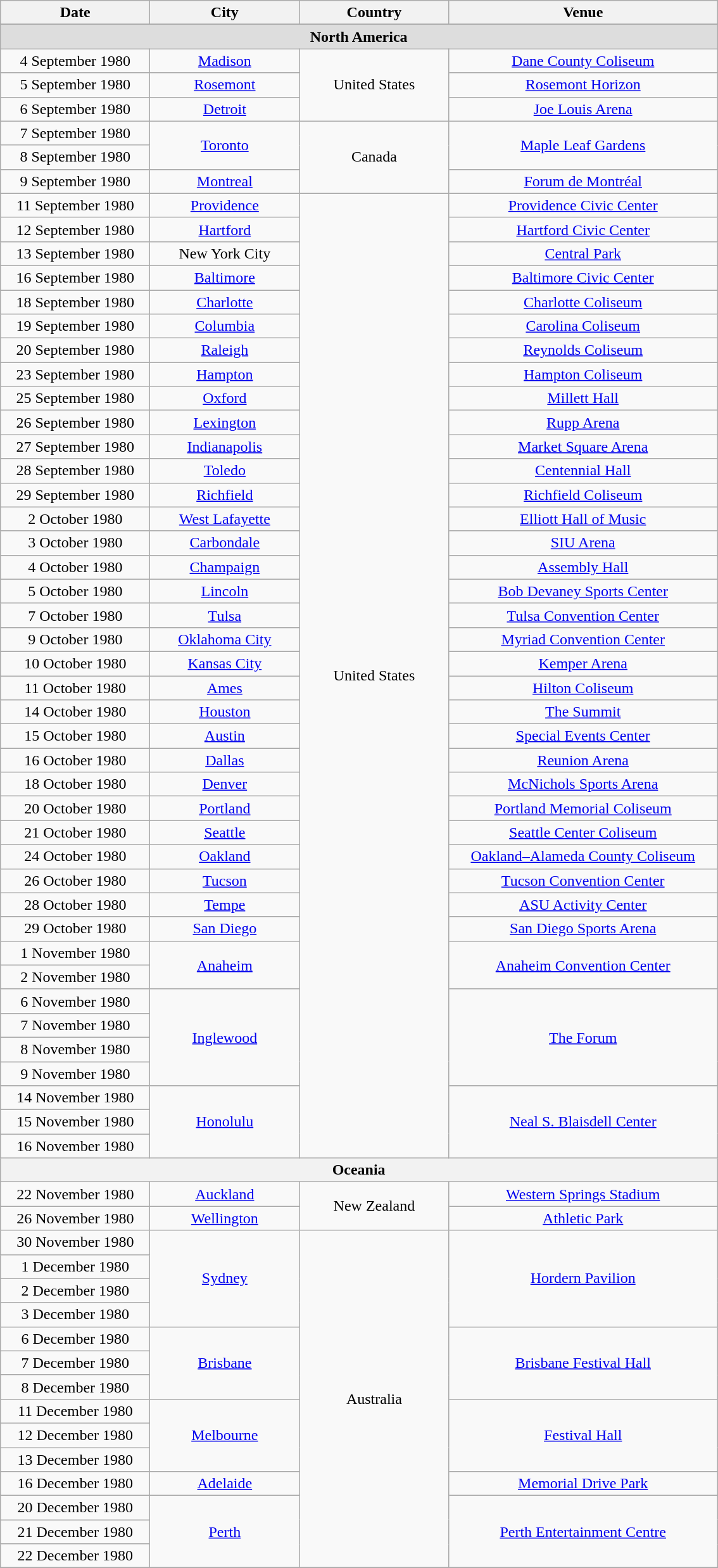<table class="wikitable" style="text-align:center;">
<tr>
<th width="150">Date</th>
<th width="150">City</th>
<th width="150">Country</th>
<th width="275">Venue</th>
</tr>
<tr>
</tr>
<tr style="background:#ddd;">
<td colspan="4"><strong>North America</strong><br></td>
</tr>
<tr>
<td>4 September 1980</td>
<td><a href='#'>Madison</a></td>
<td rowspan="3">United States</td>
<td><a href='#'>Dane County Coliseum</a></td>
</tr>
<tr>
<td>5 September 1980</td>
<td><a href='#'>Rosemont</a></td>
<td><a href='#'>Rosemont Horizon</a></td>
</tr>
<tr>
<td>6 September 1980</td>
<td><a href='#'>Detroit</a></td>
<td><a href='#'>Joe Louis Arena</a></td>
</tr>
<tr>
<td>7 September 1980</td>
<td rowspan="2"><a href='#'>Toronto</a></td>
<td rowspan="3">Canada</td>
<td rowspan="2"><a href='#'>Maple Leaf Gardens</a></td>
</tr>
<tr>
<td>8 September 1980</td>
</tr>
<tr>
<td>9 September 1980</td>
<td><a href='#'>Montreal</a></td>
<td><a href='#'>Forum de Montréal</a></td>
</tr>
<tr>
<td>11 September 1980</td>
<td><a href='#'>Providence</a></td>
<td rowspan="40">United States</td>
<td><a href='#'>Providence Civic Center</a></td>
</tr>
<tr>
<td>12 September 1980</td>
<td><a href='#'>Hartford</a></td>
<td><a href='#'>Hartford Civic Center</a></td>
</tr>
<tr>
<td>13 September 1980</td>
<td>New York City</td>
<td><a href='#'>Central Park</a></td>
</tr>
<tr>
<td>16 September 1980</td>
<td><a href='#'>Baltimore</a></td>
<td><a href='#'>Baltimore Civic Center</a></td>
</tr>
<tr>
<td>18 September 1980</td>
<td><a href='#'>Charlotte</a></td>
<td><a href='#'>Charlotte Coliseum</a></td>
</tr>
<tr>
<td>19 September 1980</td>
<td><a href='#'>Columbia</a></td>
<td><a href='#'>Carolina Coliseum</a></td>
</tr>
<tr>
<td>20 September 1980</td>
<td><a href='#'>Raleigh</a></td>
<td><a href='#'>Reynolds Coliseum</a></td>
</tr>
<tr>
<td>23 September 1980</td>
<td><a href='#'>Hampton</a></td>
<td><a href='#'>Hampton Coliseum</a></td>
</tr>
<tr>
<td>25 September 1980</td>
<td><a href='#'>Oxford</a></td>
<td><a href='#'>Millett Hall</a></td>
</tr>
<tr>
<td>26 September 1980</td>
<td><a href='#'>Lexington</a></td>
<td><a href='#'>Rupp Arena</a></td>
</tr>
<tr>
<td>27 September 1980</td>
<td><a href='#'>Indianapolis</a></td>
<td><a href='#'>Market Square Arena</a></td>
</tr>
<tr>
<td>28 September 1980</td>
<td><a href='#'>Toledo</a></td>
<td><a href='#'>Centennial Hall</a></td>
</tr>
<tr>
<td>29 September 1980</td>
<td><a href='#'>Richfield</a></td>
<td><a href='#'>Richfield Coliseum</a></td>
</tr>
<tr>
<td>2 October 1980</td>
<td><a href='#'>West Lafayette</a></td>
<td><a href='#'>Elliott Hall of Music</a></td>
</tr>
<tr>
<td>3 October 1980</td>
<td><a href='#'>Carbondale</a></td>
<td><a href='#'>SIU Arena</a></td>
</tr>
<tr>
<td>4 October 1980</td>
<td><a href='#'>Champaign</a></td>
<td><a href='#'>Assembly Hall</a></td>
</tr>
<tr>
<td>5 October 1980</td>
<td><a href='#'>Lincoln</a></td>
<td><a href='#'>Bob Devaney Sports Center</a></td>
</tr>
<tr>
<td>7 October 1980</td>
<td><a href='#'>Tulsa</a></td>
<td><a href='#'>Tulsa Convention Center</a></td>
</tr>
<tr>
<td>9 October 1980</td>
<td><a href='#'>Oklahoma City</a></td>
<td><a href='#'>Myriad Convention Center</a></td>
</tr>
<tr>
<td>10 October 1980</td>
<td><a href='#'>Kansas City</a></td>
<td><a href='#'>Kemper Arena</a></td>
</tr>
<tr>
<td>11 October 1980</td>
<td><a href='#'>Ames</a></td>
<td><a href='#'>Hilton Coliseum</a></td>
</tr>
<tr>
<td>14 October 1980</td>
<td><a href='#'>Houston</a></td>
<td><a href='#'>The Summit</a></td>
</tr>
<tr>
<td>15 October 1980</td>
<td><a href='#'>Austin</a></td>
<td><a href='#'>Special Events Center</a></td>
</tr>
<tr>
<td>16 October 1980</td>
<td><a href='#'>Dallas</a></td>
<td><a href='#'>Reunion Arena</a></td>
</tr>
<tr>
<td>18 October 1980</td>
<td><a href='#'>Denver</a></td>
<td><a href='#'>McNichols Sports Arena</a></td>
</tr>
<tr>
<td>20 October 1980</td>
<td><a href='#'>Portland</a></td>
<td><a href='#'>Portland Memorial Coliseum</a></td>
</tr>
<tr>
<td>21 October 1980</td>
<td><a href='#'>Seattle</a></td>
<td><a href='#'>Seattle Center Coliseum</a></td>
</tr>
<tr>
<td>24 October 1980</td>
<td><a href='#'>Oakland</a></td>
<td><a href='#'>Oakland–Alameda County Coliseum</a></td>
</tr>
<tr>
<td>26 October 1980</td>
<td><a href='#'>Tucson</a></td>
<td><a href='#'>Tucson Convention Center</a></td>
</tr>
<tr>
<td>28 October 1980</td>
<td><a href='#'>Tempe</a></td>
<td><a href='#'>ASU Activity Center</a></td>
</tr>
<tr>
<td>29 October 1980</td>
<td><a href='#'>San Diego</a></td>
<td><a href='#'>San Diego Sports Arena</a></td>
</tr>
<tr>
<td>1 November 1980</td>
<td rowspan="2"><a href='#'>Anaheim</a></td>
<td rowspan="2"><a href='#'>Anaheim Convention Center</a></td>
</tr>
<tr>
<td>2 November 1980</td>
</tr>
<tr>
<td>6 November 1980</td>
<td rowspan="4"><a href='#'>Inglewood</a></td>
<td rowspan="4"><a href='#'>The Forum</a></td>
</tr>
<tr>
<td>7 November 1980</td>
</tr>
<tr>
<td>8 November 1980</td>
</tr>
<tr>
<td>9 November 1980</td>
</tr>
<tr>
<td>14 November 1980</td>
<td rowspan="3"><a href='#'>Honolulu</a></td>
<td rowspan="3"><a href='#'>Neal S. Blaisdell Center</a></td>
</tr>
<tr>
<td>15 November 1980</td>
</tr>
<tr>
<td>16 November 1980</td>
</tr>
<tr>
<th colspan="4"><strong>Oceania</strong> <br></th>
</tr>
<tr>
<td>22 November 1980</td>
<td><a href='#'>Auckland</a></td>
<td rowspan="2">New Zealand</td>
<td><a href='#'>Western Springs Stadium</a></td>
</tr>
<tr>
<td>26 November 1980</td>
<td><a href='#'>Wellington</a></td>
<td><a href='#'>Athletic Park</a></td>
</tr>
<tr>
<td>30 November 1980</td>
<td rowspan="4"><a href='#'>Sydney</a></td>
<td rowspan="14">Australia</td>
<td rowspan="4"><a href='#'>Hordern Pavilion</a></td>
</tr>
<tr>
<td>1 December 1980</td>
</tr>
<tr>
<td>2 December 1980</td>
</tr>
<tr>
<td>3 December 1980</td>
</tr>
<tr>
<td>6 December 1980</td>
<td rowspan="3"><a href='#'>Brisbane</a></td>
<td rowspan="3"><a href='#'>Brisbane Festival Hall</a></td>
</tr>
<tr>
<td>7 December 1980</td>
</tr>
<tr>
<td>8 December 1980</td>
</tr>
<tr>
<td>11 December 1980</td>
<td rowspan="3"><a href='#'>Melbourne</a></td>
<td rowspan="3"><a href='#'>Festival Hall</a></td>
</tr>
<tr>
<td>12 December 1980</td>
</tr>
<tr>
<td>13 December 1980</td>
</tr>
<tr>
<td>16 December 1980</td>
<td><a href='#'>Adelaide</a></td>
<td><a href='#'>Memorial Drive Park</a></td>
</tr>
<tr>
<td>20 December 1980</td>
<td rowspan="3"><a href='#'>Perth</a></td>
<td rowspan="3"><a href='#'>Perth Entertainment Centre</a></td>
</tr>
<tr>
<td>21 December 1980</td>
</tr>
<tr>
<td>22 December 1980</td>
</tr>
<tr>
</tr>
</table>
